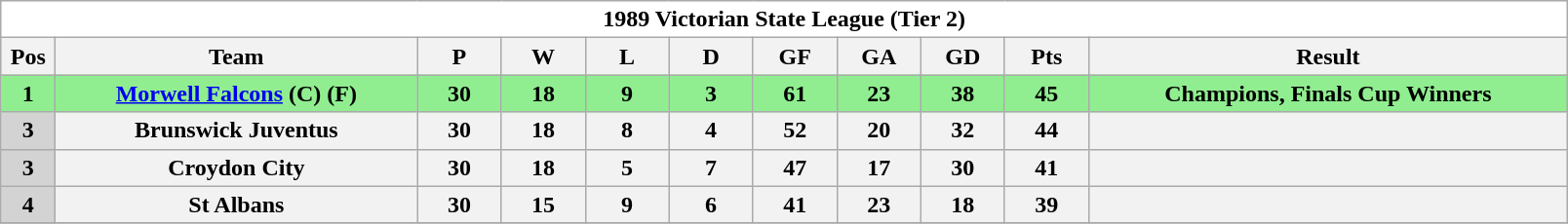<table class="wikitable">
<tr>
<th colspan=11 align="center" style="background:white">1989 Victorian State League (Tier 2)</th>
</tr>
<tr>
<th align="center" width="30">Pos</th>
<th align="center" width="240">Team</th>
<th align="center" width="50">P</th>
<th align="center" width="50">W</th>
<th align="center" width="50">L</th>
<th align="center" width="50">D</th>
<th align="center" width="50">GF</th>
<th align="center" width="50">GA</th>
<th align="center" width="50">GD</th>
<th align="center" width="50">Pts</th>
<th align="center" width="320">Result</th>
</tr>
<tr>
<th style=background:lightgreen align="left">1</th>
<th style="background:lightgreen" align="left"><a href='#'>Morwell Falcons</a> (C) (F)</th>
<th style=background:lightgreen align="left">30</th>
<th style=background:lightgreen align="left">18</th>
<th style=background:lightgreen align="left">9</th>
<th style=background:lightgreen align="left">3</th>
<th style=background:lightgreen align="left">61</th>
<th style=background:lightgreen align="left">23</th>
<th style=background:lightgreen align="left">38</th>
<th style=background:lightgreen align="left">45</th>
<th style=background:lightgreen align="left">Champions, Finals Cup Winners</th>
</tr>
<tr>
<th align="center" style="background:lightgrey">3</th>
<th>Brunswick Juventus</th>
<th>30</th>
<th>18</th>
<th>8</th>
<th>4</th>
<th>52</th>
<th>20</th>
<th>32</th>
<th>44</th>
<th></th>
</tr>
<tr>
<th align="center" style="background:lightgrey">3</th>
<th>Croydon City</th>
<th>30</th>
<th>18</th>
<th>5</th>
<th>7</th>
<th>47</th>
<th>17</th>
<th>30</th>
<th>41</th>
<th></th>
</tr>
<tr>
<th align="center" style="background:lightgrey">4</th>
<th>St Albans</th>
<th>30</th>
<th>15</th>
<th>9</th>
<th>6</th>
<th>41</th>
<th>23</th>
<th>18</th>
<th>39</th>
<th></th>
</tr>
<tr>
</tr>
</table>
